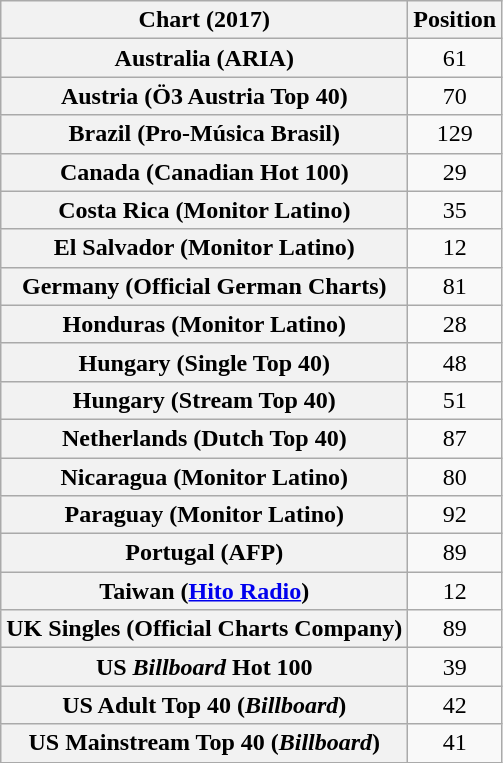<table class="wikitable sortable plainrowheaders" style="text-align:center">
<tr>
<th scope="col">Chart (2017)</th>
<th scope="col">Position</th>
</tr>
<tr>
<th scope="row">Australia (ARIA)</th>
<td>61</td>
</tr>
<tr>
<th scope="row">Austria (Ö3 Austria Top 40)</th>
<td>70</td>
</tr>
<tr>
<th scope="row">Brazil (Pro-Música Brasil)</th>
<td>129</td>
</tr>
<tr>
<th scope="row">Canada (Canadian Hot 100)</th>
<td>29</td>
</tr>
<tr>
<th scope="row">Costa Rica (Monitor Latino)</th>
<td>35</td>
</tr>
<tr>
<th scope="row">El Salvador (Monitor Latino)</th>
<td>12</td>
</tr>
<tr>
<th scope="row">Germany (Official German Charts)</th>
<td>81</td>
</tr>
<tr>
<th scope="row">Honduras (Monitor Latino)</th>
<td>28</td>
</tr>
<tr>
<th scope="row">Hungary (Single Top 40)</th>
<td>48</td>
</tr>
<tr>
<th scope="row">Hungary (Stream Top 40)</th>
<td>51</td>
</tr>
<tr>
<th scope="row">Netherlands (Dutch Top 40)</th>
<td>87</td>
</tr>
<tr>
<th scope="row">Nicaragua (Monitor Latino)</th>
<td>80</td>
</tr>
<tr>
<th scope="row">Paraguay (Monitor Latino)</th>
<td>92</td>
</tr>
<tr>
<th scope="row">Portugal (AFP)</th>
<td>89</td>
</tr>
<tr>
<th scope="row">Taiwan (<a href='#'>Hito Radio</a>)</th>
<td style="text-align:center;">12</td>
</tr>
<tr>
<th scope="row">UK Singles (Official Charts Company)</th>
<td>89</td>
</tr>
<tr>
<th scope="row">US <em>Billboard</em> Hot 100</th>
<td>39</td>
</tr>
<tr>
<th scope="row">US Adult Top 40 (<em>Billboard</em>)</th>
<td>42</td>
</tr>
<tr>
<th scope="row">US Mainstream Top 40 (<em>Billboard</em>)</th>
<td>41</td>
</tr>
</table>
